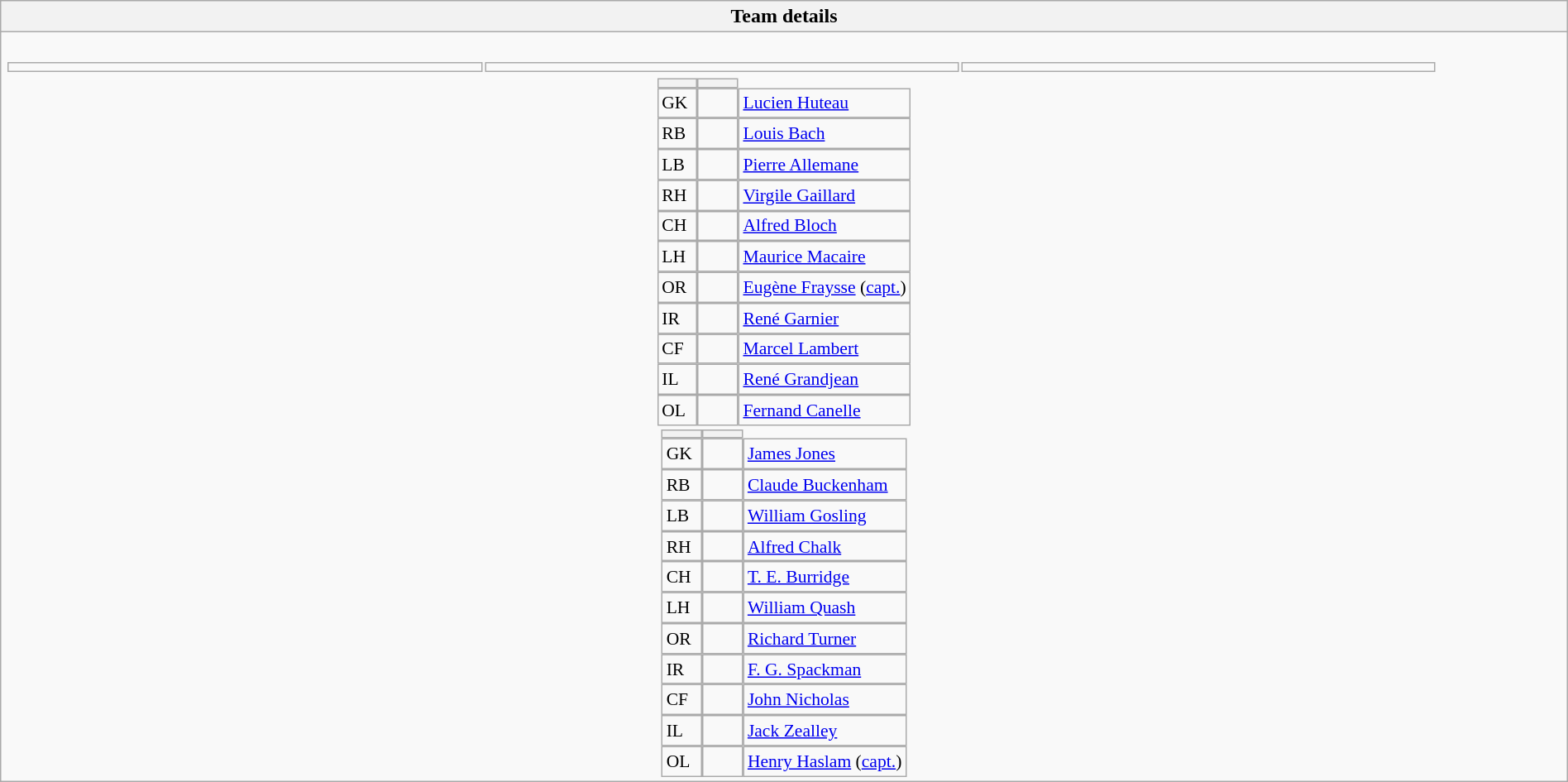<table style="width:100%" class="wikitable collapsible collapsed">
<tr>
<th>Team details</th>
</tr>
<tr>
<td><br><table width=92% |>
<tr>
<td></td>
<td></td>
<td></td>
</tr>
</table>

<table style="font-size:90%; margin:0.2em auto;" cellspacing="0" cellpadding="0">
<tr>
<th width="25"></th>
<th width="25"></th>
</tr>
<tr>
<td>GK</td>
<td></td>
<td><a href='#'>Lucien Huteau</a></td>
</tr>
<tr>
<td>RB</td>
<td></td>
<td><a href='#'>Louis Bach</a></td>
</tr>
<tr>
<td>LB</td>
<td></td>
<td><a href='#'>Pierre Allemane</a></td>
</tr>
<tr>
<td>RH</td>
<td></td>
<td><a href='#'>Virgile Gaillard</a></td>
</tr>
<tr>
<td>CH</td>
<td></td>
<td><a href='#'>Alfred Bloch</a></td>
</tr>
<tr>
<td>LH</td>
<td></td>
<td><a href='#'>Maurice Macaire</a></td>
</tr>
<tr>
<td>OR</td>
<td></td>
<td><a href='#'>Eugène Fraysse</a> (<a href='#'>capt.</a>)</td>
</tr>
<tr>
<td>IR</td>
<td></td>
<td><a href='#'>René Garnier</a></td>
</tr>
<tr>
<td>CF</td>
<td></td>
<td><a href='#'>Marcel Lambert</a></td>
</tr>
<tr>
<td>IL</td>
<td></td>
<td><a href='#'>René Grandjean</a></td>
</tr>
<tr>
<td>OL</td>
<td></td>
<td><a href='#'>Fernand Canelle</a></td>
</tr>
</table>
<table cellspacing="0" cellpadding="0" style="font-size:90%;margin:auto">
<tr>
<th width="25"></th>
<th width="25"></th>
</tr>
<tr>
<td>GK</td>
<td></td>
<td><a href='#'>James Jones</a></td>
</tr>
<tr>
<td>RB</td>
<td></td>
<td><a href='#'>Claude Buckenham</a></td>
</tr>
<tr>
<td>LB</td>
<td></td>
<td><a href='#'>William Gosling</a></td>
</tr>
<tr>
<td>RH</td>
<td></td>
<td><a href='#'>Alfred Chalk</a></td>
</tr>
<tr>
<td>CH</td>
<td></td>
<td><a href='#'>T. E. Burridge</a></td>
</tr>
<tr>
<td>LH</td>
<td></td>
<td><a href='#'>William Quash</a></td>
</tr>
<tr>
<td>OR</td>
<td></td>
<td><a href='#'>Richard Turner</a></td>
</tr>
<tr>
<td>IR</td>
<td></td>
<td><a href='#'>F. G. Spackman</a></td>
</tr>
<tr>
<td>CF</td>
<td></td>
<td><a href='#'>John Nicholas</a></td>
</tr>
<tr>
<td>IL</td>
<td></td>
<td><a href='#'>Jack Zealley</a></td>
</tr>
<tr>
<td>OL</td>
<td></td>
<td><a href='#'>Henry Haslam</a> (<a href='#'>capt.</a>)</td>
</tr>
<tr>
</tr>
</table>
</td>
</tr>
</table>
